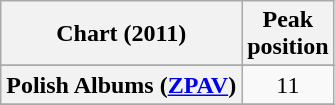<table class="wikitable sortable plainrowheaders" style="text-align:center">
<tr>
<th scope="col">Chart (2011)</th>
<th scope="col">Peak<br> position</th>
</tr>
<tr>
</tr>
<tr>
</tr>
<tr>
</tr>
<tr>
</tr>
<tr>
</tr>
<tr>
</tr>
<tr>
</tr>
<tr>
</tr>
<tr>
</tr>
<tr>
</tr>
<tr>
</tr>
<tr>
</tr>
<tr>
</tr>
<tr>
</tr>
<tr>
<th scope="row">Polish Albums (<a href='#'>ZPAV</a>)</th>
<td>11</td>
</tr>
<tr>
</tr>
<tr>
</tr>
<tr>
</tr>
<tr>
</tr>
<tr>
</tr>
<tr>
</tr>
<tr>
</tr>
<tr>
</tr>
<tr>
</tr>
<tr>
</tr>
<tr>
</tr>
</table>
